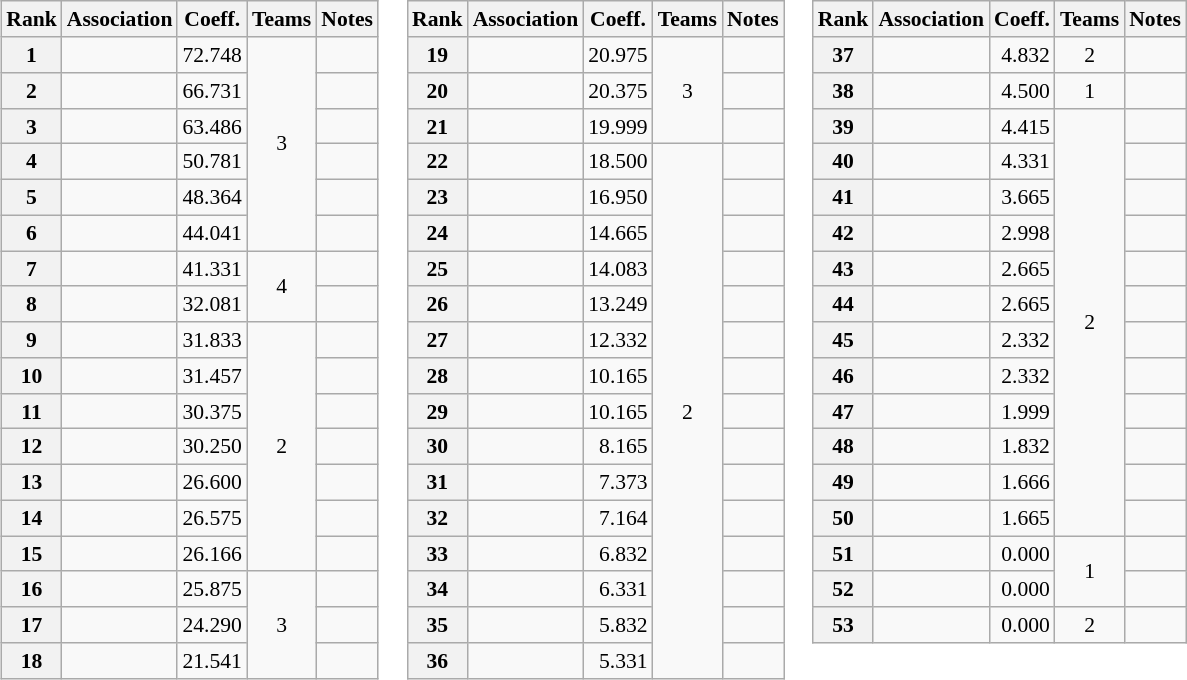<table>
<tr valign=top style="font-size:90%">
<td><br><table class="wikitable">
<tr>
<th>Rank</th>
<th>Association</th>
<th>Coeff.</th>
<th>Teams</th>
<th>Notes</th>
</tr>
<tr>
<th>1</th>
<td></td>
<td align=right>72.748</td>
<td align=center rowspan=6>3</td>
<td></td>
</tr>
<tr>
<th>2</th>
<td></td>
<td align=right>66.731</td>
<td></td>
</tr>
<tr>
<th>3</th>
<td></td>
<td align=right>63.486</td>
<td></td>
</tr>
<tr>
<th>4</th>
<td></td>
<td align=right>50.781</td>
<td></td>
</tr>
<tr>
<th>5</th>
<td></td>
<td align=right>48.364</td>
<td></td>
</tr>
<tr>
<th>6</th>
<td></td>
<td align=right>44.041</td>
<td></td>
</tr>
<tr>
<th>7</th>
<td></td>
<td align=right>41.331</td>
<td align=center rowspan=2>4</td>
<td></td>
</tr>
<tr>
<th>8</th>
<td></td>
<td align=right>32.081</td>
<td></td>
</tr>
<tr>
<th>9</th>
<td></td>
<td align=right>31.833</td>
<td align=center rowspan=7>2</td>
<td></td>
</tr>
<tr>
<th>10</th>
<td></td>
<td align=right>31.457</td>
<td></td>
</tr>
<tr>
<th>11</th>
<td></td>
<td align=right>30.375</td>
<td></td>
</tr>
<tr>
<th>12</th>
<td></td>
<td align=right>30.250</td>
<td></td>
</tr>
<tr>
<th>13</th>
<td></td>
<td align=right>26.600</td>
<td></td>
</tr>
<tr>
<th>14</th>
<td></td>
<td align=right>26.575</td>
<td></td>
</tr>
<tr>
<th>15</th>
<td></td>
<td align=right>26.166</td>
<td></td>
</tr>
<tr>
<th>16</th>
<td></td>
<td align=right>25.875</td>
<td align=center rowspan=3>3</td>
<td></td>
</tr>
<tr>
<th>17</th>
<td></td>
<td align=right>24.290</td>
<td></td>
</tr>
<tr>
<th>18</th>
<td></td>
<td align=right>21.541</td>
<td></td>
</tr>
</table>
</td>
<td><br><table class="wikitable">
<tr>
<th>Rank</th>
<th>Association</th>
<th>Coeff.</th>
<th>Teams</th>
<th>Notes</th>
</tr>
<tr>
<th>19</th>
<td></td>
<td align=right>20.975</td>
<td align=center rowspan=3>3</td>
<td></td>
</tr>
<tr>
<th>20</th>
<td></td>
<td align=right>20.375</td>
<td></td>
</tr>
<tr>
<th>21</th>
<td></td>
<td align=right>19.999</td>
<td></td>
</tr>
<tr>
<th>22</th>
<td></td>
<td align=right>18.500</td>
<td align=center rowspan=15>2</td>
<td></td>
</tr>
<tr>
<th>23</th>
<td></td>
<td align=right>16.950</td>
<td></td>
</tr>
<tr>
<th>24</th>
<td></td>
<td align=right>14.665</td>
<td></td>
</tr>
<tr>
<th>25</th>
<td></td>
<td align=right>14.083</td>
<td></td>
</tr>
<tr>
<th>26</th>
<td></td>
<td align=right>13.249</td>
<td></td>
</tr>
<tr>
<th>27</th>
<td></td>
<td align=right>12.332</td>
<td></td>
</tr>
<tr>
<th>28</th>
<td></td>
<td align=right>10.165</td>
<td></td>
</tr>
<tr>
<th>29</th>
<td></td>
<td align=right>10.165</td>
<td></td>
</tr>
<tr>
<th>30</th>
<td></td>
<td align=right>8.165</td>
<td></td>
</tr>
<tr>
<th>31</th>
<td></td>
<td align=right>7.373</td>
<td></td>
</tr>
<tr>
<th>32</th>
<td></td>
<td align=right>7.164</td>
<td></td>
</tr>
<tr>
<th>33</th>
<td></td>
<td align=right>6.832</td>
<td></td>
</tr>
<tr>
<th>34</th>
<td></td>
<td align=right>6.331</td>
<td></td>
</tr>
<tr>
<th>35</th>
<td></td>
<td align=right>5.832</td>
<td></td>
</tr>
<tr>
<th>36</th>
<td></td>
<td align=right>5.331</td>
<td></td>
</tr>
</table>
</td>
<td><br><table class="wikitable">
<tr>
<th>Rank</th>
<th>Association</th>
<th>Coeff.</th>
<th>Teams</th>
<th>Notes</th>
</tr>
<tr>
<th>37</th>
<td></td>
<td align=right>4.832</td>
<td align=center>2</td>
<td></td>
</tr>
<tr>
<th>38</th>
<td></td>
<td align=right>4.500</td>
<td align=center>1</td>
<td></td>
</tr>
<tr>
<th>39</th>
<td></td>
<td align=right>4.415</td>
<td align=center rowspan=12>2</td>
<td></td>
</tr>
<tr>
<th>40</th>
<td></td>
<td align=right>4.331</td>
<td></td>
</tr>
<tr>
<th>41</th>
<td></td>
<td align=right>3.665</td>
<td></td>
</tr>
<tr>
<th>42</th>
<td></td>
<td align=right>2.998</td>
<td></td>
</tr>
<tr>
<th>43</th>
<td></td>
<td align=right>2.665</td>
<td></td>
</tr>
<tr>
<th>44</th>
<td></td>
<td align=right>2.665</td>
<td></td>
</tr>
<tr>
<th>45</th>
<td></td>
<td align=right>2.332</td>
<td></td>
</tr>
<tr>
<th>46</th>
<td></td>
<td align=right>2.332</td>
<td></td>
</tr>
<tr>
<th>47</th>
<td></td>
<td align=right>1.999</td>
<td></td>
</tr>
<tr>
<th>48</th>
<td></td>
<td align=right>1.832</td>
<td></td>
</tr>
<tr>
<th>49</th>
<td></td>
<td align=right>1.666</td>
<td></td>
</tr>
<tr>
<th>50</th>
<td></td>
<td align=right>1.665</td>
<td></td>
</tr>
<tr>
<th>51</th>
<td></td>
<td align=right>0.000</td>
<td align=center rowspan=2>1</td>
<td></td>
</tr>
<tr>
<th>52</th>
<td></td>
<td align=right>0.000</td>
<td></td>
</tr>
<tr>
<th>53</th>
<td></td>
<td align=right>0.000</td>
<td align=center>2</td>
<td></td>
</tr>
</table>
</td>
</tr>
</table>
